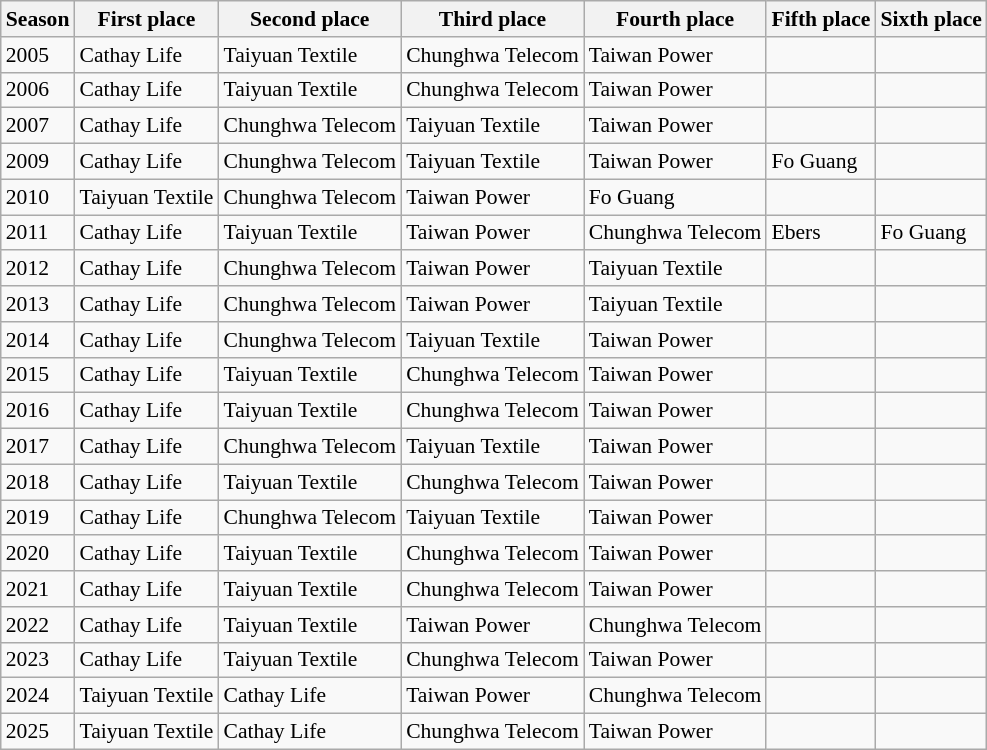<table class="wikitable" style="font-size: 90%;">
<tr>
<th>Season</th>
<th>First place</th>
<th>Second place</th>
<th>Third place</th>
<th>Fourth place</th>
<th>Fifth place</th>
<th>Sixth place</th>
</tr>
<tr>
<td>2005</td>
<td>Cathay Life</td>
<td>Taiyuan Textile</td>
<td>Chunghwa Telecom</td>
<td>Taiwan Power</td>
<td></td>
<td></td>
</tr>
<tr>
<td>2006</td>
<td>Cathay Life</td>
<td>Taiyuan Textile</td>
<td>Chunghwa Telecom</td>
<td>Taiwan Power</td>
<td></td>
<td></td>
</tr>
<tr>
<td>2007</td>
<td>Cathay Life</td>
<td>Chunghwa Telecom</td>
<td>Taiyuan Textile</td>
<td>Taiwan Power</td>
<td></td>
<td></td>
</tr>
<tr>
<td>2009</td>
<td>Cathay Life</td>
<td>Chunghwa Telecom</td>
<td>Taiyuan Textile</td>
<td>Taiwan Power</td>
<td>Fo Guang</td>
<td></td>
</tr>
<tr>
<td>2010</td>
<td>Taiyuan Textile</td>
<td>Chunghwa Telecom</td>
<td>Taiwan Power</td>
<td>Fo Guang</td>
<td></td>
<td></td>
</tr>
<tr>
<td>2011</td>
<td>Cathay Life</td>
<td>Taiyuan Textile</td>
<td>Taiwan Power</td>
<td>Chunghwa Telecom</td>
<td>Ebers</td>
<td>Fo Guang</td>
</tr>
<tr>
<td>2012</td>
<td>Cathay Life</td>
<td>Chunghwa Telecom</td>
<td>Taiwan Power</td>
<td>Taiyuan Textile</td>
<td></td>
<td></td>
</tr>
<tr>
<td>2013</td>
<td>Cathay Life</td>
<td>Chunghwa Telecom</td>
<td>Taiwan Power</td>
<td>Taiyuan Textile</td>
<td></td>
<td></td>
</tr>
<tr>
<td>2014</td>
<td>Cathay Life</td>
<td>Chunghwa Telecom</td>
<td>Taiyuan Textile</td>
<td>Taiwan Power</td>
<td></td>
<td></td>
</tr>
<tr>
<td>2015</td>
<td>Cathay Life</td>
<td>Taiyuan Textile</td>
<td>Chunghwa Telecom</td>
<td>Taiwan Power</td>
<td></td>
<td></td>
</tr>
<tr>
<td>2016</td>
<td>Cathay Life</td>
<td>Taiyuan Textile</td>
<td>Chunghwa Telecom</td>
<td>Taiwan Power</td>
<td></td>
<td></td>
</tr>
<tr>
<td>2017</td>
<td>Cathay Life</td>
<td>Chunghwa Telecom</td>
<td>Taiyuan Textile</td>
<td>Taiwan Power</td>
<td></td>
<td></td>
</tr>
<tr>
<td>2018</td>
<td>Cathay Life</td>
<td>Taiyuan Textile</td>
<td>Chunghwa Telecom</td>
<td>Taiwan Power</td>
<td></td>
<td></td>
</tr>
<tr>
<td>2019</td>
<td>Cathay Life</td>
<td>Chunghwa Telecom</td>
<td>Taiyuan Textile</td>
<td>Taiwan Power</td>
<td></td>
<td></td>
</tr>
<tr>
<td>2020</td>
<td>Cathay Life</td>
<td>Taiyuan Textile</td>
<td>Chunghwa Telecom</td>
<td>Taiwan Power</td>
<td></td>
<td></td>
</tr>
<tr>
<td>2021</td>
<td>Cathay Life</td>
<td>Taiyuan Textile</td>
<td>Chunghwa Telecom</td>
<td>Taiwan Power</td>
<td></td>
<td></td>
</tr>
<tr>
<td>2022</td>
<td>Cathay Life</td>
<td>Taiyuan Textile</td>
<td>Taiwan Power</td>
<td>Chunghwa Telecom</td>
<td></td>
<td></td>
</tr>
<tr>
<td>2023</td>
<td>Cathay Life</td>
<td>Taiyuan Textile</td>
<td>Chunghwa Telecom</td>
<td>Taiwan Power</td>
<td></td>
<td></td>
</tr>
<tr>
<td>2024</td>
<td>Taiyuan Textile</td>
<td>Cathay Life</td>
<td>Taiwan Power</td>
<td>Chunghwa Telecom</td>
<td></td>
<td></td>
</tr>
<tr>
<td>2025</td>
<td>Taiyuan Textile</td>
<td>Cathay Life</td>
<td>Chunghwa Telecom</td>
<td>Taiwan Power</td>
<td></td>
<td></td>
</tr>
</table>
